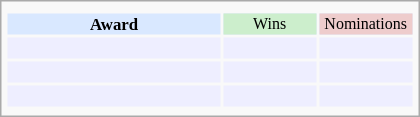<table class="infobox" style="width: 25em; text-align: left; font-size: 70%; vertical-align: middle;">
<tr>
<td colspan="3" style="text-align:center;"></td>
</tr>
<tr bgcolor=#D9E8FF style="text-align:center;">
<th style="vertical-align: middle;">Award</th>
<td style="background:#cceecc; font-size:8pt;" width="60px">Wins</td>
<td style="background:#eecccc; font-size:8pt;" width="60px">Nominations</td>
</tr>
<tr bgcolor=#eeeeff>
<td align="center"><br></td>
<td></td>
<td></td>
</tr>
<tr bgcolor=#eeeeff>
<td align="center"><br></td>
<td></td>
<td></td>
</tr>
<tr bgcolor=#eeeeff>
<td align="center"><br></td>
<td></td>
<td></td>
</tr>
<tr>
</tr>
</table>
